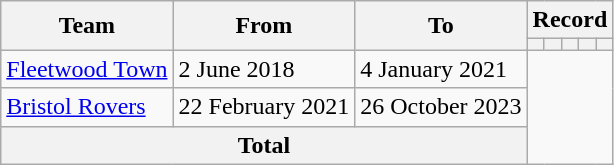<table class=wikitable style=text-align:center>
<tr>
<th rowspan=2>Team</th>
<th rowspan=2>From</th>
<th rowspan=2>To</th>
<th colspan=5>Record</th>
</tr>
<tr>
<th></th>
<th></th>
<th></th>
<th></th>
<th></th>
</tr>
<tr>
<td align=left><a href='#'>Fleetwood Town</a></td>
<td align=left>2 June 2018</td>
<td align=left>4 January 2021<br></td>
</tr>
<tr>
<td align=left><a href='#'>Bristol Rovers</a></td>
<td align=left>22 February 2021</td>
<td align=left>26 October 2023<br></td>
</tr>
<tr>
<th colspan=3>Total<br></th>
</tr>
</table>
